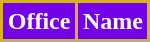<table class="wikitable">
<tr>
<th style="color:#FFFFFF; background:#7300E6; border:2px solid #D8B31B;">Office</th>
<th style="color:#FFFFFF; background:#7300E6; border:2px solid #D8B31B;">Name</th>
</tr>
<tr>
</tr>
</table>
